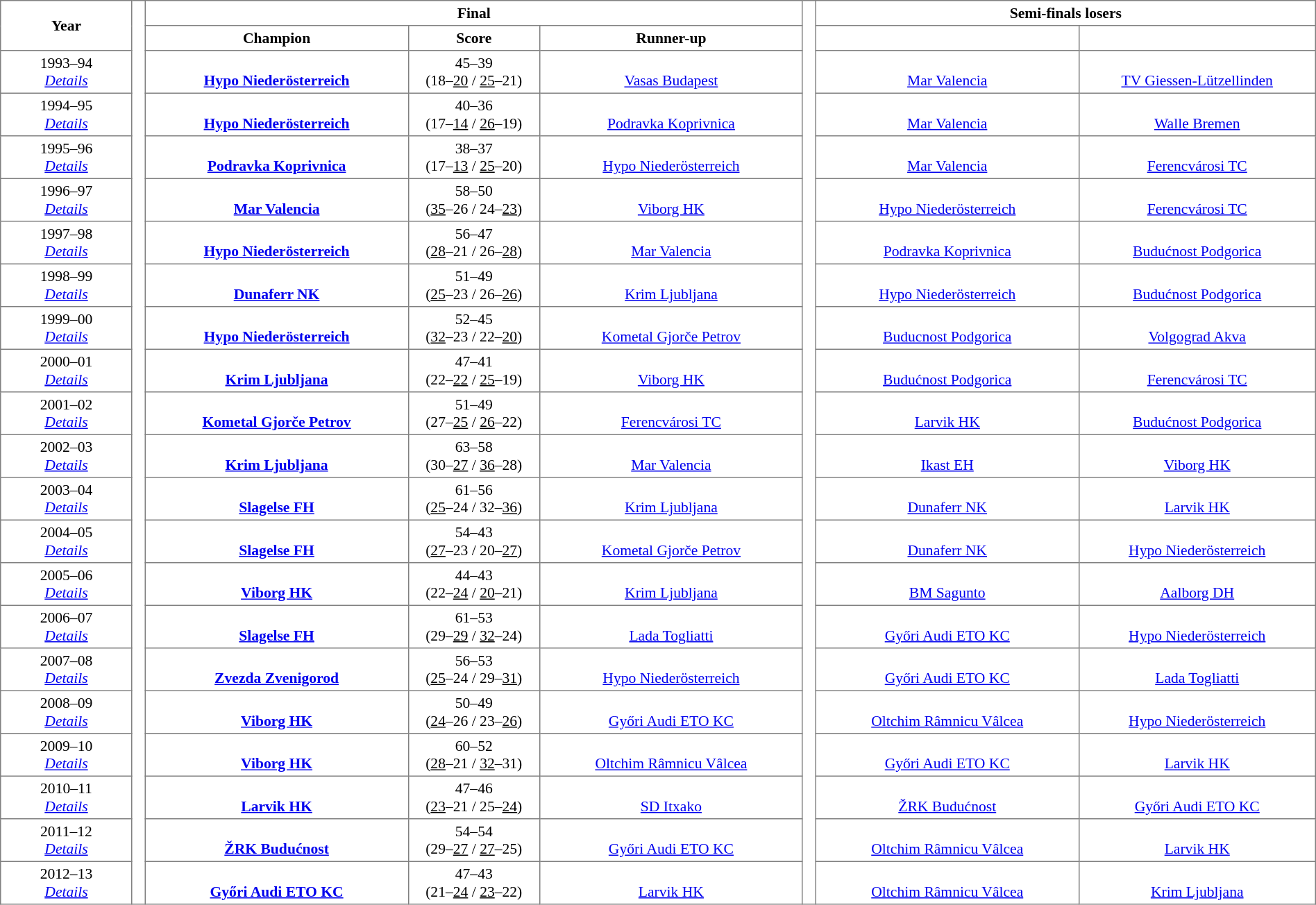<table border=1 style="border-collapse:collapse; font-size:90%;" cellpadding=3 cellspacing=0 width=100%>
<tr>
<th rowspan=2 width="10%">Year</th>
<th width=1% rowspan=22 bgcolor=ffffff></th>
<th colspan=3>Final</th>
<th width=1% rowspan=22 bgcolor=ffffff></th>
<th colspan=2>Semi-finals losers</th>
</tr>
<tr>
<th width="20%">Champion</th>
<th width="10%">Score</th>
<th width="20%">Runner-up</th>
<th width="20%"></th>
<th width="20%"></th>
</tr>
<tr align=center valign=bottom>
<td>1993–94<br><em><a href='#'>Details</a></em></td>
<td><br> <strong><a href='#'>Hypo Niederösterreich</a></strong></td>
<td>45–39<br> (18–<u>20</u> / <u>25</u>–21)</td>
<td><br><a href='#'>Vasas Budapest</a></td>
<td><br><a href='#'>Mar Valencia</a></td>
<td><br><a href='#'>TV Giessen-Lützellinden</a></td>
</tr>
<tr align=center valign=bottom>
<td>1994–95<br><em><a href='#'>Details</a></em></td>
<td><br> <strong><a href='#'>Hypo Niederösterreich</a></strong></td>
<td>40–36<br> (17–<u>14</u> / <u>26</u>–19)</td>
<td><br><a href='#'>Podravka Koprivnica</a></td>
<td><br><a href='#'>Mar Valencia</a></td>
<td><br><a href='#'>Walle Bremen</a></td>
</tr>
<tr align=center valign=bottom>
<td>1995–96<br><em><a href='#'>Details</a></em></td>
<td><br> <strong><a href='#'>Podravka Koprivnica</a></strong></td>
<td>38–37<br> (17–<u>13</u> / <u>25</u>–20)</td>
<td><br><a href='#'>Hypo Niederösterreich</a></td>
<td><br><a href='#'>Mar Valencia</a></td>
<td><br> <a href='#'>Ferencvárosi TC</a></td>
</tr>
<tr align=center valign=bottom>
<td>1996–97<br><em><a href='#'>Details</a></em></td>
<td><br> <strong><a href='#'>Mar Valencia</a></strong></td>
<td>58–50<br> (<u>35</u>–26 / 24–<u>23</u>)</td>
<td><br><a href='#'>Viborg HK</a></td>
<td><br><a href='#'>Hypo Niederösterreich</a></td>
<td> <br><a href='#'>Ferencvárosi TC</a></td>
</tr>
<tr align=center valign=bottom>
<td>1997–98<br><em><a href='#'>Details</a></em></td>
<td><br> <strong><a href='#'>Hypo Niederösterreich</a></strong></td>
<td>56–47<br> (<u>28</u>–21 / 26–<u>28</u>)</td>
<td><br><a href='#'>Mar Valencia</a></td>
<td><br><a href='#'>Podravka Koprivnica</a></td>
<td> <br><a href='#'>Budućnost Podgorica</a></td>
</tr>
<tr align=center valign=bottom>
<td>1998–99<br><em><a href='#'>Details</a></em></td>
<td><br> <strong><a href='#'>Dunaferr NK</a></strong></td>
<td>51–49<br> (<u>25</u>–23 / 26–<u>26</u>)</td>
<td><br><a href='#'>Krim Ljubljana</a></td>
<td><br><a href='#'>Hypo Niederösterreich</a></td>
<td> <br><a href='#'>Budućnost Podgorica</a></td>
</tr>
<tr align=center valign=bottom>
<td>1999–00<br><em><a href='#'>Details</a></em></td>
<td><br><strong><a href='#'>Hypo Niederösterreich</a></strong></td>
<td>52–45<br> (<u>32</u>–23 / 22–<u>20</u>)</td>
<td><br><a href='#'>Kometal Gjorče Petrov</a></td>
<td><br><a href='#'>Buducnost Podgorica</a></td>
<td> <br><a href='#'>Volgograd Akva</a></td>
</tr>
<tr align=center valign=bottom>
<td>2000–01<br><em><a href='#'>Details</a></em></td>
<td><br><strong><a href='#'>Krim Ljubljana</a></strong></td>
<td>47–41<br> (22–<u>22</u> / <u>25</u>–19)</td>
<td><br><a href='#'>Viborg HK</a></td>
<td><br><a href='#'>Budućnost Podgorica</a></td>
<td><br><a href='#'>Ferencvárosi TC</a></td>
</tr>
<tr align=center valign=bottom>
<td>2001–02<br><em><a href='#'>Details</a></em></td>
<td><br> <strong><a href='#'>Kometal Gjorče Petrov</a></strong></td>
<td>51–49<br> (27–<u>25</u> / <u>26</u>–22)</td>
<td><br><a href='#'>Ferencvárosi TC</a></td>
<td><br><a href='#'>Larvik HK</a></td>
<td><br> <a href='#'>Budućnost Podgorica</a></td>
</tr>
<tr align=center valign=bottom>
<td>2002–03<br><em><a href='#'>Details</a></em></td>
<td><br> <strong><a href='#'>Krim Ljubljana</a></strong></td>
<td>63–58<br> (30–<u>27</u> / <u>36</u>–28)</td>
<td><br><a href='#'>Mar Valencia</a></td>
<td><br><a href='#'>Ikast EH</a></td>
<td> <br><a href='#'>Viborg HK</a></td>
</tr>
<tr align=center valign=bottom>
<td>2003–04<br><em><a href='#'>Details</a></em></td>
<td><br> <strong><a href='#'>Slagelse FH</a></strong></td>
<td>61–56<br> (<u>25</u>–24 / 32–<u>36</u>)</td>
<td><br><a href='#'>Krim Ljubljana</a></td>
<td><br><a href='#'>Dunaferr NK</a></td>
<td> <br><a href='#'>Larvik HK</a></td>
</tr>
<tr align=center valign=bottom>
<td>2004–05<br><em><a href='#'>Details</a></em></td>
<td><br> <strong><a href='#'>Slagelse FH</a></strong></td>
<td>54–43<br> (<u>27</u>–23 / 20–<u>27</u>)</td>
<td><br><a href='#'>Kometal Gjorče Petrov</a></td>
<td><br><a href='#'>Dunaferr NK</a></td>
<td> <br><a href='#'>Hypo Niederösterreich</a></td>
</tr>
<tr align=center valign=bottom>
<td>2005–06<br><em><a href='#'>Details</a></em></td>
<td><br> <strong><a href='#'>Viborg HK</a></strong></td>
<td>44–43<br> (22–<u>24</u> / <u>20</u>–21)</td>
<td><br><a href='#'>Krim Ljubljana</a></td>
<td><br><a href='#'>BM Sagunto</a></td>
<td><br> <a href='#'>Aalborg DH</a></td>
</tr>
<tr align=center valign=bottom>
<td>2006–07<br><em><a href='#'>Details</a></em></td>
<td><br> <strong><a href='#'>Slagelse FH</a></strong></td>
<td>61–53<br> (29–<u>29</u> / <u>32</u>–24)</td>
<td><br><a href='#'>Lada Togliatti</a></td>
<td><br><a href='#'>Győri Audi ETO KC</a></td>
<td><br><a href='#'>Hypo Niederösterreich</a></td>
</tr>
<tr align=center valign=bottom>
<td>2007–08<br><em><a href='#'>Details</a></em></td>
<td><br> <strong><a href='#'>Zvezda Zvenigorod</a></strong></td>
<td>56–53<br> (<u>25</u>–24 / 29–<u>31</u>)</td>
<td><br><a href='#'>Hypo Niederösterreich</a></td>
<td><br><a href='#'>Győri Audi ETO KC</a></td>
<td><br><a href='#'>Lada Togliatti</a></td>
</tr>
<tr align=center valign=bottom>
<td>2008–09<br><em><a href='#'>Details</a></em></td>
<td><br> <strong><a href='#'>Viborg HK</a></strong></td>
<td>50–49<br> (<u>24</u>–26 / 23–<u>26</u>)</td>
<td><br><a href='#'>Győri Audi ETO KC</a></td>
<td><br><a href='#'>Oltchim Râmnicu Vâlcea</a></td>
<td><br><a href='#'>Hypo Niederösterreich</a></td>
</tr>
<tr align=center valign=bottom>
<td>2009–10<br><em><a href='#'>Details</a></em></td>
<td><br> <strong><a href='#'>Viborg HK</a></strong></td>
<td>60–52<br> (<u>28</u>–21 / <u>32</u>–31)</td>
<td><br><a href='#'>Oltchim Râmnicu Vâlcea</a></td>
<td><br><a href='#'>Győri Audi ETO KC</a></td>
<td> <br><a href='#'>Larvik HK</a></td>
</tr>
<tr align=center valign=bottom>
<td>2010–11<br><em><a href='#'>Details</a></em></td>
<td> <br><strong><a href='#'>Larvik HK</a></strong></td>
<td>47–46<br> (<u>23</u>–21 / 25–<u>24</u>)</td>
<td> <br><a href='#'>SD Itxako</a></td>
<td><br> <a href='#'>ŽRK Budućnost</a></td>
<td><br><a href='#'>Győri Audi ETO KC</a></td>
</tr>
<tr align=center valign=bottom>
<td>2011–12<br><em><a href='#'>Details</a></em></td>
<td> <br><strong><a href='#'>ŽRK Budućnost</a></strong></td>
<td>54–54<br> (29–<u>27</u> / <u>27</u>–25)</td>
<td> <br><a href='#'>Győri Audi ETO KC</a></td>
<td> <br><a href='#'>Oltchim Râmnicu Vâlcea</a></td>
<td> <br><a href='#'>Larvik HK</a></td>
</tr>
<tr align=center valign=bottom>
<td>2012–13<br><em><a href='#'>Details</a></em></td>
<td> <br><strong><a href='#'>Győri Audi ETO KC</a></strong></td>
<td>47–43<br> (21–<u>24</u> / <u>23</u>–22)</td>
<td> <br><a href='#'>Larvik HK</a></td>
<td> <br><a href='#'>Oltchim Râmnicu Vâlcea</a></td>
<td> <br><a href='#'>Krim Ljubljana</a></td>
</tr>
</table>
